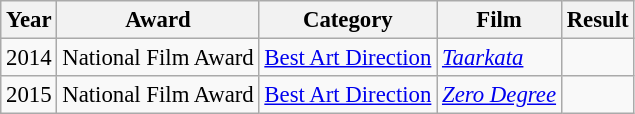<table class="wikitable" style="font-size: 95%;">
<tr>
<th>Year</th>
<th>Award</th>
<th>Category</th>
<th>Film</th>
<th>Result</th>
</tr>
<tr>
<td>2014</td>
<td>National Film Award</td>
<td><a href='#'>Best Art Direction</a></td>
<td><em><a href='#'>Taarkata</a></em></td>
<td></td>
</tr>
<tr>
<td>2015</td>
<td>National Film Award</td>
<td><a href='#'>Best Art Direction</a></td>
<td><em><a href='#'>Zero Degree</a></em></td>
<td></td>
</tr>
</table>
